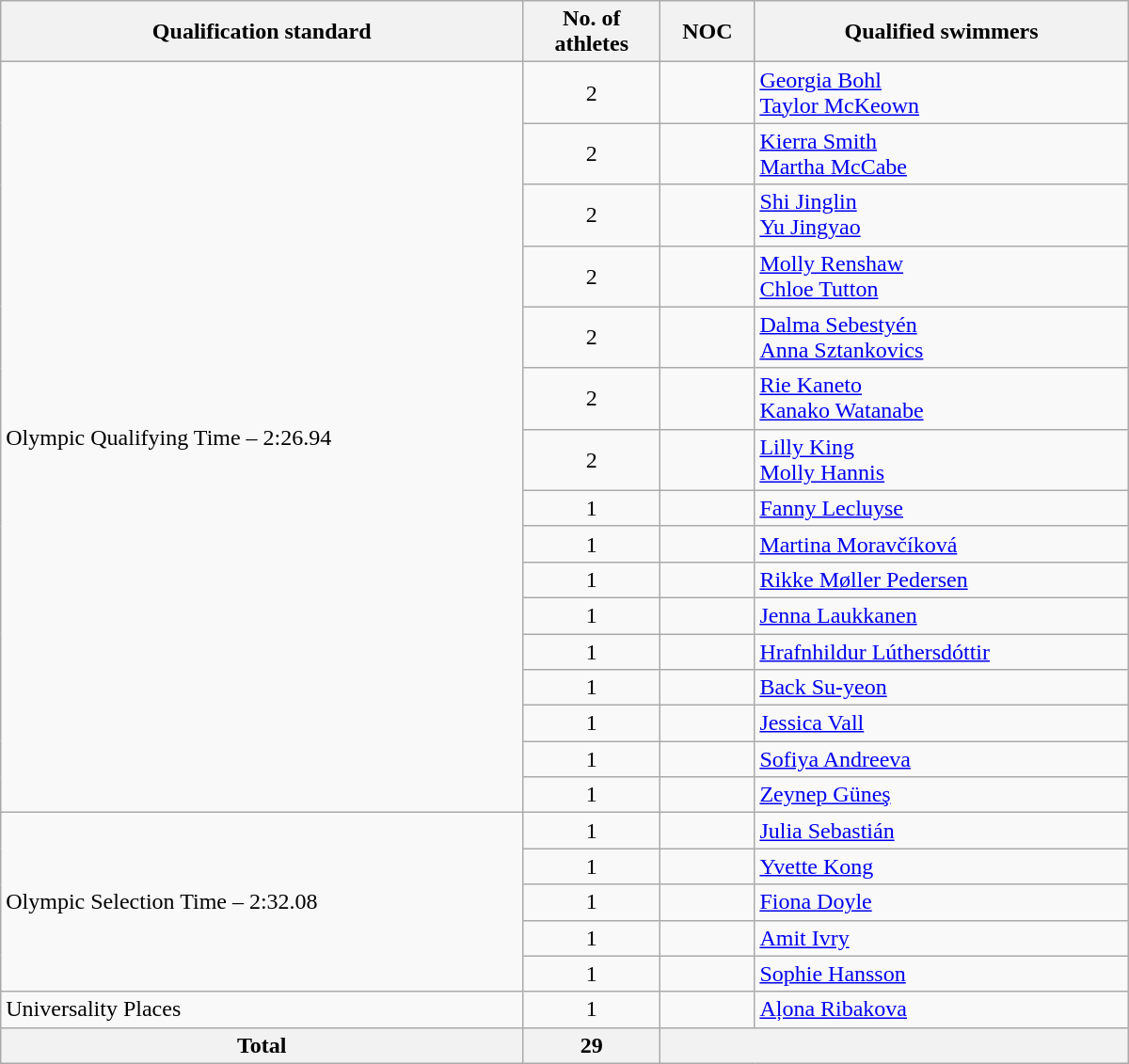<table class=wikitable style="text-align:left" width=800>
<tr>
<th>Qualification standard</th>
<th width=90>No. of athletes</th>
<th>NOC</th>
<th>Qualified swimmers</th>
</tr>
<tr>
<td rowspan=16>Olympic Qualifying Time – 2:26.94</td>
<td align=center>2</td>
<td></td>
<td><a href='#'>Georgia Bohl</a><br><a href='#'>Taylor McKeown</a></td>
</tr>
<tr>
<td align=center>2</td>
<td></td>
<td><a href='#'>Kierra Smith</a><br><a href='#'>Martha McCabe</a></td>
</tr>
<tr>
<td align=center>2</td>
<td></td>
<td><a href='#'>Shi Jinglin</a><br><a href='#'>Yu Jingyao</a></td>
</tr>
<tr>
<td align=center>2</td>
<td></td>
<td><a href='#'>Molly Renshaw</a><br><a href='#'>Chloe Tutton</a></td>
</tr>
<tr>
<td align=center>2</td>
<td></td>
<td><a href='#'>Dalma Sebestyén</a><br><a href='#'>Anna Sztankovics</a></td>
</tr>
<tr>
<td align=center>2</td>
<td></td>
<td><a href='#'>Rie Kaneto</a><br><a href='#'>Kanako Watanabe</a></td>
</tr>
<tr>
<td align=center>2</td>
<td></td>
<td><a href='#'>Lilly King</a><br><a href='#'>Molly Hannis</a></td>
</tr>
<tr>
<td align=center>1</td>
<td></td>
<td><a href='#'>Fanny Lecluyse</a></td>
</tr>
<tr>
<td align=center>1</td>
<td></td>
<td><a href='#'>Martina Moravčíková</a></td>
</tr>
<tr>
<td align=center>1</td>
<td></td>
<td><a href='#'>Rikke Møller Pedersen</a></td>
</tr>
<tr>
<td align=center>1</td>
<td></td>
<td><a href='#'>Jenna Laukkanen</a></td>
</tr>
<tr>
<td align=center>1</td>
<td></td>
<td><a href='#'>Hrafnhildur Lúthersdóttir</a></td>
</tr>
<tr>
<td align=center>1</td>
<td></td>
<td><a href='#'>Back Su-yeon</a></td>
</tr>
<tr>
<td align=center>1</td>
<td></td>
<td><a href='#'>Jessica Vall</a></td>
</tr>
<tr>
<td align=center>1</td>
<td></td>
<td><a href='#'>Sofiya Andreeva</a></td>
</tr>
<tr>
<td align=center>1</td>
<td></td>
<td><a href='#'>Zeynep Güneş</a></td>
</tr>
<tr>
<td rowspan=5>Olympic Selection Time – 2:32.08</td>
<td align=center>1</td>
<td></td>
<td><a href='#'>Julia Sebastián</a></td>
</tr>
<tr>
<td align=center>1</td>
<td></td>
<td><a href='#'>Yvette Kong</a></td>
</tr>
<tr>
<td align=center>1</td>
<td></td>
<td><a href='#'>Fiona Doyle</a></td>
</tr>
<tr>
<td align=center>1</td>
<td></td>
<td><a href='#'>Amit Ivry</a></td>
</tr>
<tr>
<td align=center>1</td>
<td></td>
<td><a href='#'>Sophie Hansson</a></td>
</tr>
<tr>
<td>Universality Places</td>
<td align=center>1</td>
<td></td>
<td><a href='#'>Aļona Ribakova</a></td>
</tr>
<tr>
<th><strong>Total</strong></th>
<th>29</th>
<th colspan=2></th>
</tr>
</table>
